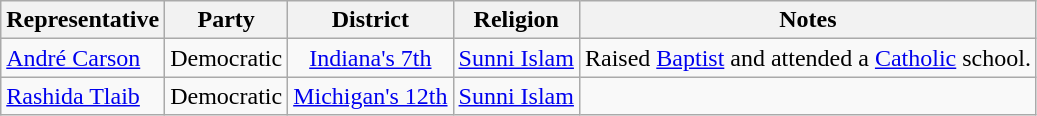<table class="wikitable sortable" style="text-align:center">
<tr>
<th>Representative</th>
<th>Party</th>
<th>District</th>
<th>Religion</th>
<th>Notes</th>
</tr>
<tr>
<td align=left nowrap> <a href='#'>André Carson</a></td>
<td>Democratic</td>
<td><a href='#'>Indiana's 7th</a></td>
<td><a href='#'>Sunni Islam</a></td>
<td>Raised <a href='#'>Baptist</a> and attended a <a href='#'>Catholic</a> school.</td>
</tr>
<tr>
<td align=left nowrap> <a href='#'>Rashida Tlaib</a></td>
<td>Democratic</td>
<td><a href='#'>Michigan's 12th</a></td>
<td><a href='#'>Sunni Islam</a></td>
<td></td>
</tr>
</table>
